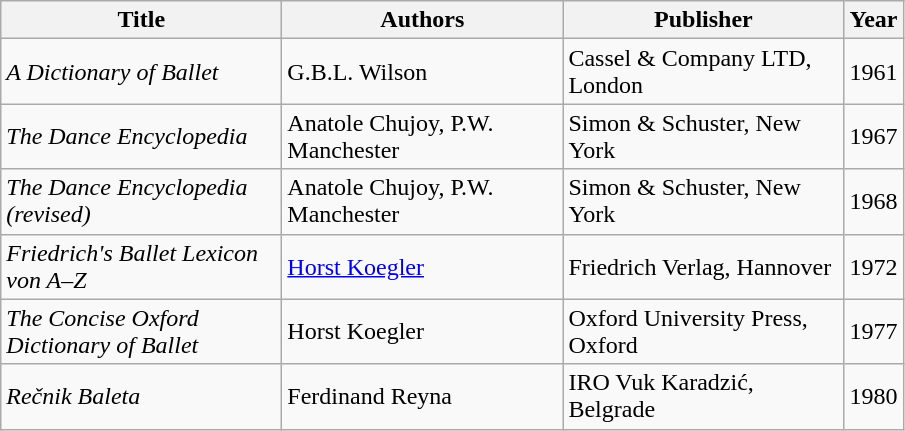<table class="wikitable">
<tr>
<th width=180>Title</th>
<th width=180>Authors</th>
<th width=180>Publisher</th>
<th width=20>Year</th>
</tr>
<tr>
<td><em>A Dictionary of Ballet</em></td>
<td>G.B.L. Wilson</td>
<td>Cassel & Company LTD, London</td>
<td>1961</td>
</tr>
<tr>
<td><em>The Dance Encyclopedia</em></td>
<td>Anatole Chujoy, P.W. Manchester</td>
<td>Simon & Schuster, New York</td>
<td>1967</td>
</tr>
<tr>
<td><em>The Dance Encyclopedia (revised)</em></td>
<td>Anatole Chujoy, P.W. Manchester</td>
<td>Simon & Schuster, New York</td>
<td>1968</td>
</tr>
<tr>
<td><em>Friedrich's Ballet Lexicon von A–Z</em></td>
<td><a href='#'>Horst Koegler</a></td>
<td>Friedrich Verlag, Hannover</td>
<td>1972</td>
</tr>
<tr>
<td><em>The Concise Oxford Dictionary of Ballet</em></td>
<td>Horst Koegler</td>
<td>Oxford University Press, Oxford</td>
<td>1977</td>
</tr>
<tr>
<td><em>Rečnik Baleta</em></td>
<td>Ferdinand Reyna</td>
<td>IRO Vuk Karadzić, Belgrade</td>
<td>1980</td>
</tr>
</table>
